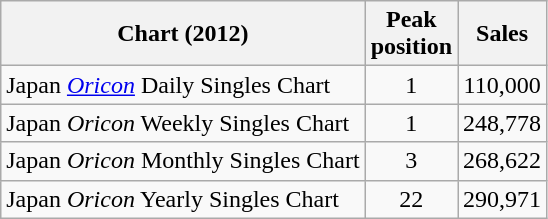<table class="wikitable sortable">
<tr>
<th>Chart (2012)</th>
<th>Peak<br>position</th>
<th>Sales</th>
</tr>
<tr>
<td>Japan <em><a href='#'>Oricon</a></em> Daily Singles Chart</td>
<td align="center">1</td>
<td align="center">110,000</td>
</tr>
<tr>
<td>Japan <em>Oricon</em> Weekly Singles Chart</td>
<td align="center">1</td>
<td align="center">248,778</td>
</tr>
<tr>
<td>Japan <em>Oricon</em> Monthly Singles Chart</td>
<td align="center">3</td>
<td align="center">268,622</td>
</tr>
<tr>
<td>Japan <em>Oricon</em> Yearly Singles Chart</td>
<td align="center">22</td>
<td align="center">290,971</td>
</tr>
</table>
